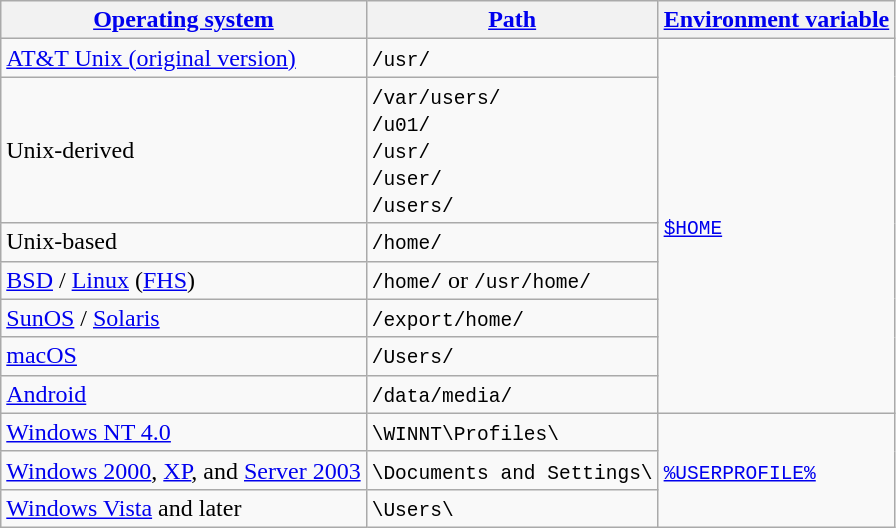<table class="wikitable">
<tr>
<th><a href='#'>Operating system</a></th>
<th><a href='#'>Path</a></th>
<th><a href='#'>Environment variable</a></th>
</tr>
<tr>
<td><a href='#'>AT&T Unix (original version)</a></td>
<td><code>/usr/</code></td>
<td rowspan="7"><code><a href='#'>$HOME</a></code></td>
</tr>
<tr>
<td>Unix-derived</td>
<td><code>/var/users/</code><br><code>/u01/</code><br><code>/usr/</code><br><code>/user/</code><br><code>/users/</code></td>
</tr>
<tr>
<td>Unix-based </td>
<td><code>/home/</code></td>
</tr>
<tr>
<td><a href='#'>BSD</a> / <a href='#'>Linux</a> (<a href='#'>FHS</a>)</td>
<td><code>/home/</code> or <code>/usr/home/</code></td>
</tr>
<tr>
<td><a href='#'>SunOS</a> / <a href='#'>Solaris</a></td>
<td><code>/export/home/</code></td>
</tr>
<tr>
<td><a href='#'>macOS</a></td>
<td><code>/Users/</code></td>
</tr>
<tr>
<td><a href='#'>Android</a></td>
<td><code>/data/media/</code></td>
</tr>
<tr>
<td><a href='#'>Windows NT 4.0</a></td>
<td><code>\WINNT\Profiles\</code></td>
<td rowspan="3"><code><a href='#'>%USERPROFILE%</a></code><br><code></code></td>
</tr>
<tr>
<td><a href='#'>Windows 2000</a>, <a href='#'>XP</a>, and <a href='#'>Server 2003</a></td>
<td><code>\Documents and Settings\</code></td>
</tr>
<tr>
<td><a href='#'>Windows Vista</a> and later</td>
<td><code>\Users\</code></td>
</tr>
</table>
